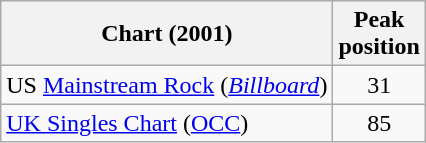<table class="wikitable sortable">
<tr>
<th>Chart (2001)</th>
<th>Peak<br>position</th>
</tr>
<tr>
<td>US <a href='#'>Mainstream Rock</a> (<em><a href='#'>Billboard</a></em>)</td>
<td align="center">31</td>
</tr>
<tr>
<td><a href='#'>UK Singles Chart</a> (<a href='#'>OCC</a>)</td>
<td align="center">85</td>
</tr>
</table>
